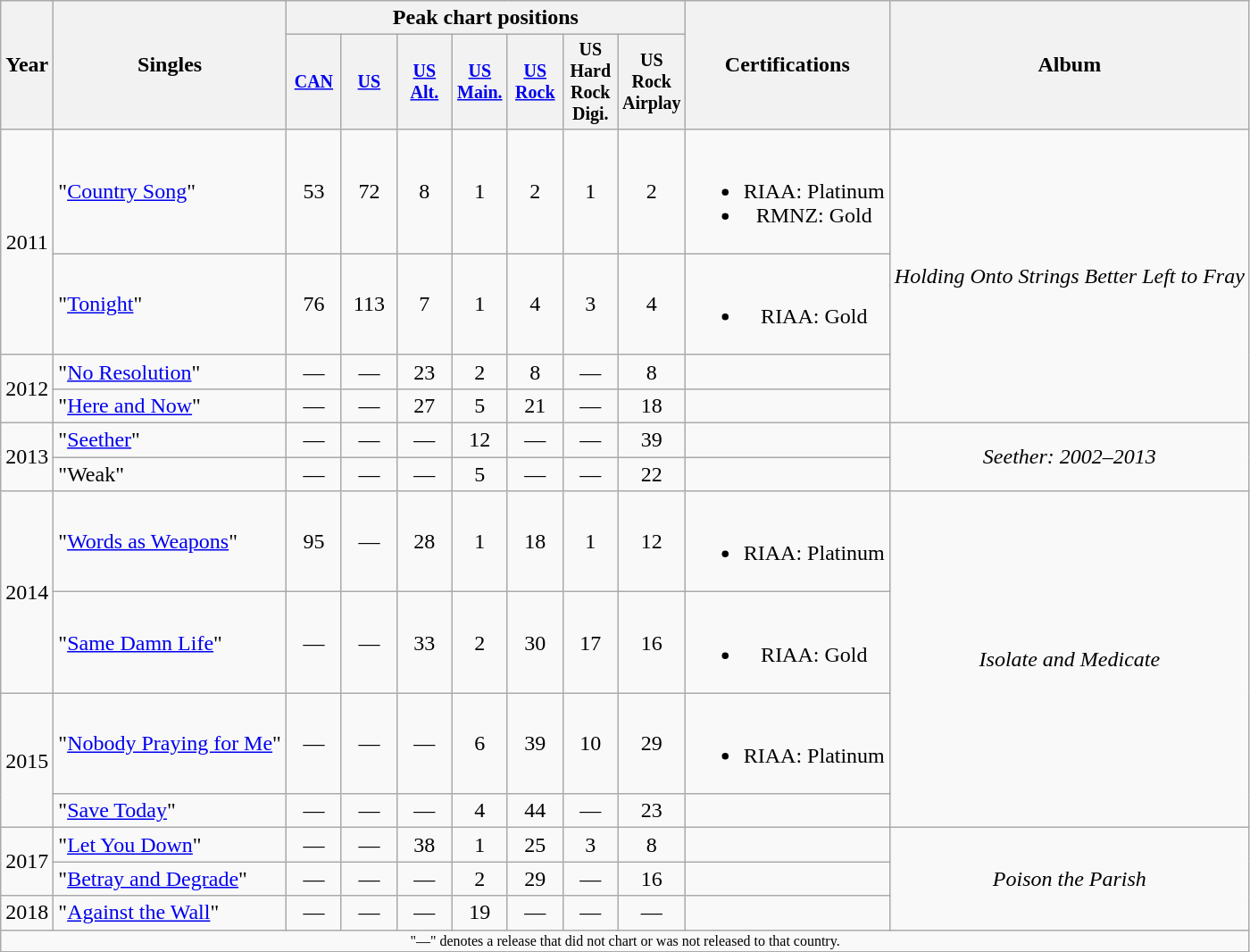<table class="wikitable" style="text-align:center;">
<tr>
<th rowspan="2">Year</th>
<th rowspan="2">Singles</th>
<th colspan="7">Peak chart positions</th>
<th rowspan="2">Certifications</th>
<th rowspan="2">Album</th>
</tr>
<tr style="font-size:smaller;">
<th style="width:35px;"><a href='#'>CAN</a><br></th>
<th style="width:35px;"><a href='#'>US</a><br></th>
<th style="width:35px;"><a href='#'>US<br>Alt.</a><br></th>
<th style="width:35px;"><a href='#'>US<br>Main.</a><br></th>
<th style="width:35px;"><a href='#'>US<br>Rock</a><br></th>
<th style="width:35px;">US Hard Rock Digi.</th>
<th style="width:35px;">US Rock Airplay</th>
</tr>
<tr>
<td rowspan="2">2011</td>
<td style="text-align:left;">"<a href='#'>Country Song</a>"</td>
<td>53</td>
<td>72</td>
<td>8</td>
<td>1</td>
<td>2</td>
<td>1</td>
<td>2</td>
<td><br><ul><li>RIAA: Platinum</li><li>RMNZ: Gold</li></ul></td>
<td style="text-align:center;" rowspan="4"><em>Holding Onto Strings Better Left to Fray</em></td>
</tr>
<tr>
<td style="text-align:left;">"<a href='#'>Tonight</a>"</td>
<td>76</td>
<td>113</td>
<td>7</td>
<td>1</td>
<td>4</td>
<td>3</td>
<td>4</td>
<td><br><ul><li>RIAA: Gold</li></ul></td>
</tr>
<tr>
<td rowspan="2">2012</td>
<td style="text-align:left;">"<a href='#'>No Resolution</a>"</td>
<td>—</td>
<td>—</td>
<td>23</td>
<td>2</td>
<td>8</td>
<td>—</td>
<td>8</td>
<td></td>
</tr>
<tr>
<td style="text-align:left;">"<a href='#'>Here and Now</a>"</td>
<td>—</td>
<td>—</td>
<td>27</td>
<td>5</td>
<td>21</td>
<td>—</td>
<td>18</td>
<td></td>
</tr>
<tr>
<td rowspan="2">2013</td>
<td style="text-align:left;">"<a href='#'>Seether</a>"</td>
<td>—</td>
<td>—</td>
<td>—</td>
<td>12</td>
<td>—</td>
<td>—</td>
<td>39</td>
<td></td>
<td style="text-align:center;" rowspan="2"><em>Seether: 2002–2013</em></td>
</tr>
<tr>
<td style="text-align:left;">"Weak"</td>
<td>—</td>
<td>—</td>
<td>—</td>
<td>5</td>
<td>—</td>
<td>—</td>
<td>22</td>
</tr>
<tr>
<td rowspan="2">2014</td>
<td style="text-align:left;">"<a href='#'>Words as Weapons</a>"</td>
<td>95</td>
<td>—</td>
<td>28</td>
<td>1</td>
<td>18</td>
<td>1</td>
<td>12</td>
<td><br><ul><li>RIAA: Platinum</li></ul></td>
<td style="text-align:center;" rowspan="4"><em>Isolate and Medicate</em></td>
</tr>
<tr>
<td style="text-align:left;">"<a href='#'>Same Damn Life</a>"</td>
<td>—</td>
<td>—</td>
<td>33</td>
<td>2</td>
<td>30</td>
<td>17</td>
<td>16</td>
<td><br><ul><li>RIAA: Gold</li></ul></td>
</tr>
<tr>
<td rowspan="2">2015</td>
<td style="text-align:left;">"<a href='#'>Nobody Praying for Me</a>"</td>
<td>—</td>
<td>—</td>
<td>—</td>
<td>6</td>
<td>39</td>
<td>10</td>
<td>29</td>
<td><br><ul><li>RIAA: Platinum</li></ul></td>
</tr>
<tr>
<td style="text-align:left;">"<a href='#'>Save Today</a>"</td>
<td>—</td>
<td>—</td>
<td>—</td>
<td>4</td>
<td>44</td>
<td>—</td>
<td>23</td>
<td></td>
</tr>
<tr>
<td rowspan="2">2017</td>
<td style="text-align:left;">"<a href='#'>Let You Down</a>"</td>
<td>—</td>
<td>—</td>
<td>38</td>
<td>1</td>
<td>25</td>
<td>3</td>
<td>8</td>
<td></td>
<td rowspan="3"><em>Poison the Parish</em></td>
</tr>
<tr>
<td style="text-align:left;">"<a href='#'>Betray and Degrade</a>"</td>
<td>—</td>
<td>—</td>
<td>—</td>
<td>2</td>
<td>29</td>
<td>—</td>
<td>16</td>
</tr>
<tr>
<td>2018</td>
<td style="text-align:left;">"<a href='#'>Against the Wall</a>"</td>
<td>—</td>
<td>—</td>
<td>—</td>
<td>19</td>
<td>—</td>
<td>—</td>
<td>—</td>
<td></td>
</tr>
<tr>
<td colspan="16" style="text-align:center; font-size:8pt;">"—" denotes a release that did not chart or was not released to that country.</td>
</tr>
</table>
